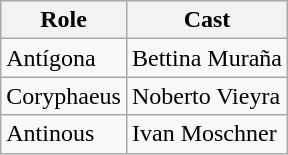<table class="wikitable">
<tr>
<th>Role</th>
<th>Cast</th>
</tr>
<tr>
<td>Antígona</td>
<td>Bettina Muraña</td>
</tr>
<tr>
<td>Coryphaeus</td>
<td>Noberto Vieyra</td>
</tr>
<tr>
<td>Antinous</td>
<td>Ivan Moschner</td>
</tr>
</table>
